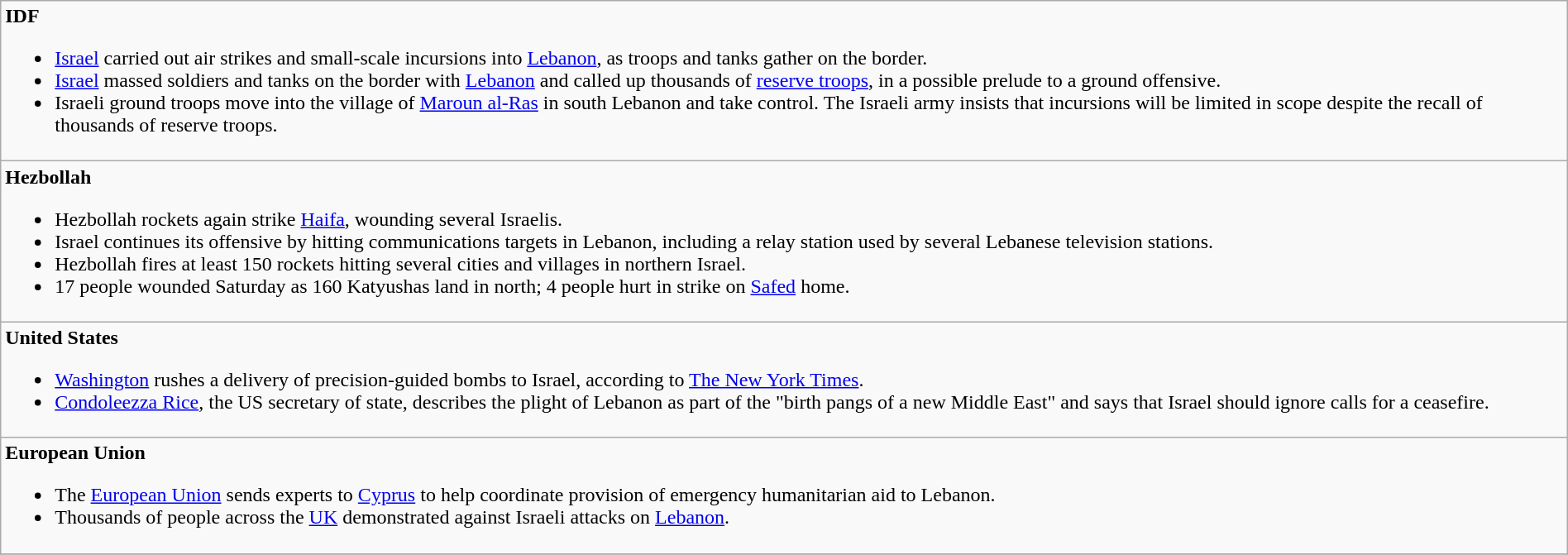<table style="width:100%;" class="wikitable">
<tr>
<td><strong>IDF</strong><br><ul><li><a href='#'>Israel</a> carried out air strikes and small-scale incursions into <a href='#'>Lebanon</a>, as troops and tanks gather on the border.</li><li><a href='#'>Israel</a> massed soldiers and tanks on the border with <a href='#'>Lebanon</a> and called up thousands of <a href='#'>reserve troops</a>, in a possible prelude to a ground offensive.</li><li>Israeli ground troops move into the village of <a href='#'>Maroun al-Ras</a> in south Lebanon and take control. The Israeli army insists that incursions will be limited in scope despite the recall of thousands of reserve troops.</li></ul></td>
</tr>
<tr>
<td><strong>Hezbollah</strong><br><ul><li>Hezbollah rockets again strike <a href='#'>Haifa</a>, wounding several Israelis.</li><li>Israel continues its offensive by hitting communications targets in Lebanon, including a relay station used by several Lebanese television stations.</li><li>Hezbollah fires at least 150 rockets hitting several cities and villages in northern Israel.</li><li>17 people wounded Saturday as 160 Katyushas land in north; 4 people hurt in strike on <a href='#'>Safed</a> home.</li></ul></td>
</tr>
<tr>
<td><strong>United States</strong><br><ul><li><a href='#'>Washington</a> rushes a delivery of precision-guided bombs to Israel, according to <a href='#'>The New York Times</a>.</li><li><a href='#'>Condoleezza Rice</a>, the US secretary of state, describes the plight of Lebanon as part of the "birth pangs of a new Middle East" and says that Israel should ignore calls for a ceasefire.</li></ul></td>
</tr>
<tr>
<td><strong>European Union</strong><br><ul><li>The <a href='#'>European Union</a> sends experts to <a href='#'>Cyprus</a> to help coordinate provision of emergency humanitarian aid to Lebanon.</li><li>Thousands of people across the <a href='#'>UK</a> demonstrated against Israeli attacks on <a href='#'>Lebanon</a>.</li></ul></td>
</tr>
<tr>
</tr>
</table>
